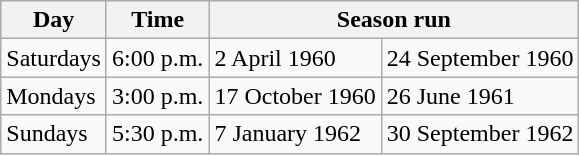<table class="wikitable">
<tr>
<th>Day</th>
<th>Time</th>
<th colspan="2">Season run</th>
</tr>
<tr>
<td>Saturdays</td>
<td>6:00 p.m.</td>
<td>2 April 1960</td>
<td>24 September 1960</td>
</tr>
<tr>
<td>Mondays</td>
<td>3:00 p.m.</td>
<td>17 October 1960</td>
<td>26 June 1961</td>
</tr>
<tr>
<td>Sundays</td>
<td>5:30 p.m.</td>
<td>7 January 1962</td>
<td>30 September 1962</td>
</tr>
</table>
